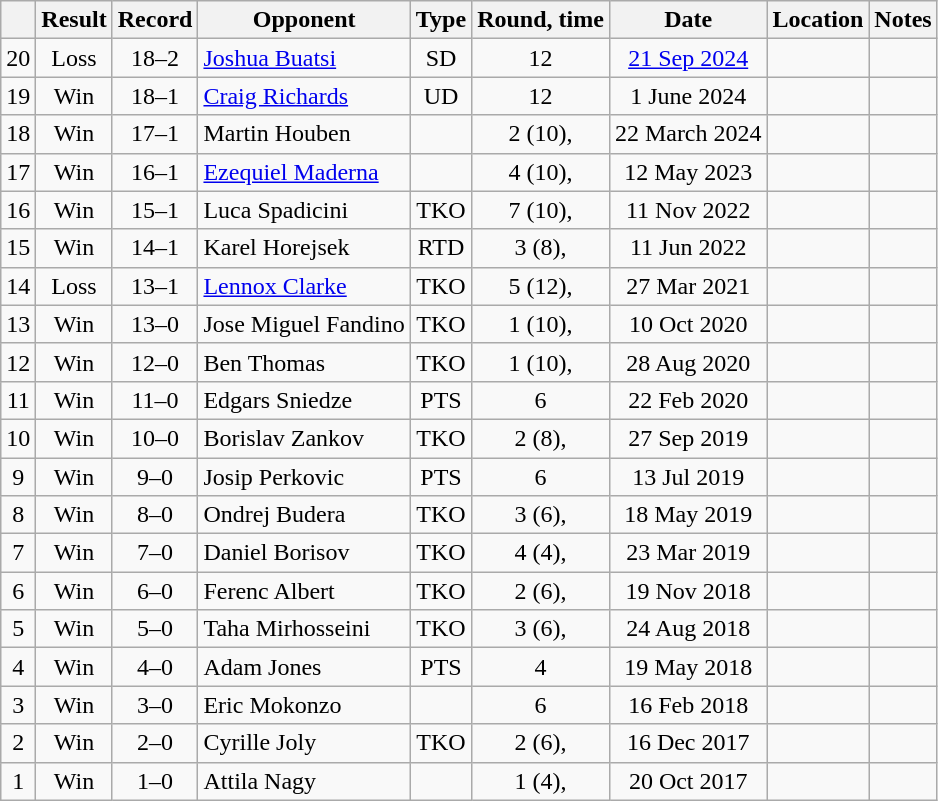<table class="wikitable" style="text-align:center">
<tr>
<th></th>
<th>Result</th>
<th>Record</th>
<th>Opponent</th>
<th>Type</th>
<th>Round, time</th>
<th>Date</th>
<th>Location</th>
<th>Notes</th>
</tr>
<tr>
<td>20</td>
<td>Loss</td>
<td>18–2</td>
<td align=left><a href='#'>Joshua Buatsi</a></td>
<td>SD</td>
<td>12</td>
<td><a href='#'>21 Sep 2024</a></td>
<td align=left></td>
<td align=left></td>
</tr>
<tr>
<td>19</td>
<td>Win</td>
<td>18–1</td>
<td align=left><a href='#'>Craig Richards</a></td>
<td>UD</td>
<td>12</td>
<td>1 June 2024</td>
<td align=left></td>
<td align=left></td>
</tr>
<tr>
<td>18</td>
<td>Win</td>
<td>17–1</td>
<td align=left>Martin Houben</td>
<td></td>
<td>2 (10), </td>
<td>22 March 2024</td>
<td align=left></td>
<td align=left></td>
</tr>
<tr>
<td>17</td>
<td>Win</td>
<td>16–1</td>
<td align=left><a href='#'>Ezequiel Maderna</a></td>
<td></td>
<td>4 (10), </td>
<td>12 May 2023</td>
<td align=left></td>
<td align=left></td>
</tr>
<tr>
<td>16</td>
<td>Win</td>
<td>15–1</td>
<td align=left>Luca Spadicini</td>
<td>TKO</td>
<td>7 (10), </td>
<td>11 Nov 2022</td>
<td align=left></td>
<td></td>
</tr>
<tr>
<td>15</td>
<td>Win</td>
<td>14–1</td>
<td align=left>Karel Horejsek</td>
<td>RTD</td>
<td>3 (8), </td>
<td>11 Jun 2022</td>
<td align=left></td>
<td></td>
</tr>
<tr>
<td>14</td>
<td>Loss</td>
<td>13–1</td>
<td align=left><a href='#'>Lennox Clarke</a></td>
<td>TKO</td>
<td>5 (12), </td>
<td>27 Mar 2021</td>
<td align=left></td>
<td align=left></td>
</tr>
<tr>
<td>13</td>
<td>Win</td>
<td>13–0</td>
<td align=left>Jose Miguel Fandino</td>
<td>TKO</td>
<td>1 (10), </td>
<td>10 Oct 2020</td>
<td align=left></td>
<td></td>
</tr>
<tr>
<td>12</td>
<td>Win</td>
<td>12–0</td>
<td align=left>Ben Thomas</td>
<td>TKO</td>
<td>1 (10), </td>
<td>28 Aug 2020</td>
<td align=left></td>
<td></td>
</tr>
<tr>
<td>11</td>
<td>Win</td>
<td>11–0</td>
<td align=left>Edgars Sniedze</td>
<td>PTS</td>
<td>6</td>
<td>22 Feb 2020</td>
<td align=left></td>
<td></td>
</tr>
<tr>
<td>10</td>
<td>Win</td>
<td>10–0</td>
<td align=left>Borislav Zankov</td>
<td>TKO</td>
<td>2 (8), </td>
<td>27 Sep 2019</td>
<td align=left></td>
<td></td>
</tr>
<tr>
<td>9</td>
<td>Win</td>
<td>9–0</td>
<td align=left>Josip Perkovic</td>
<td>PTS</td>
<td>6</td>
<td>13 Jul 2019</td>
<td align=left></td>
<td></td>
</tr>
<tr>
<td>8</td>
<td>Win</td>
<td>8–0</td>
<td align=left>Ondrej Budera</td>
<td>TKO</td>
<td>3 (6), </td>
<td>18 May 2019</td>
<td align=left></td>
<td></td>
</tr>
<tr>
<td>7</td>
<td>Win</td>
<td>7–0</td>
<td align=left>Daniel Borisov</td>
<td>TKO</td>
<td>4 (4), </td>
<td>23 Mar 2019</td>
<td align=left></td>
<td></td>
</tr>
<tr>
<td>6</td>
<td>Win</td>
<td>6–0</td>
<td align=left>Ferenc Albert</td>
<td>TKO</td>
<td>2 (6), </td>
<td>19 Nov 2018</td>
<td align=left></td>
<td></td>
</tr>
<tr>
<td>5</td>
<td>Win</td>
<td>5–0</td>
<td align=left>Taha Mirhosseini</td>
<td>TKO</td>
<td>3 (6), </td>
<td>24 Aug 2018</td>
<td align=left></td>
<td></td>
</tr>
<tr>
<td>4</td>
<td>Win</td>
<td>4–0</td>
<td align=left>Adam Jones</td>
<td>PTS</td>
<td>4</td>
<td>19 May 2018</td>
<td align=left></td>
<td></td>
</tr>
<tr>
<td>3</td>
<td>Win</td>
<td>3–0</td>
<td align=left>Eric Mokonzo</td>
<td></td>
<td>6</td>
<td>16 Feb 2018</td>
<td align=left></td>
<td></td>
</tr>
<tr>
<td>2</td>
<td>Win</td>
<td>2–0</td>
<td align=left>Cyrille Joly</td>
<td>TKO</td>
<td>2 (6), </td>
<td>16 Dec 2017</td>
<td align=left></td>
<td></td>
</tr>
<tr>
<td>1</td>
<td>Win</td>
<td>1–0</td>
<td align=left>Attila Nagy</td>
<td></td>
<td>1 (4), </td>
<td>20 Oct 2017</td>
<td align=left></td>
<td></td>
</tr>
</table>
